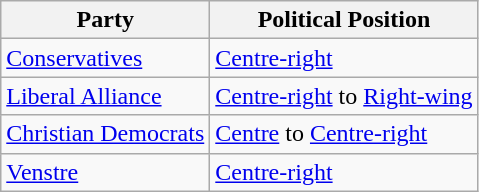<table class="wikitable mw-collapsible mw-collapsed">
<tr>
<th>Party</th>
<th>Political Position</th>
</tr>
<tr>
<td><a href='#'>Conservatives</a></td>
<td><a href='#'>Centre-right</a></td>
</tr>
<tr>
<td><a href='#'>Liberal Alliance</a></td>
<td><a href='#'>Centre-right</a> to <a href='#'>Right-wing</a></td>
</tr>
<tr>
<td><a href='#'>Christian Democrats</a></td>
<td><a href='#'>Centre</a> to <a href='#'>Centre-right</a></td>
</tr>
<tr>
<td><a href='#'>Venstre</a></td>
<td><a href='#'>Centre-right</a></td>
</tr>
</table>
